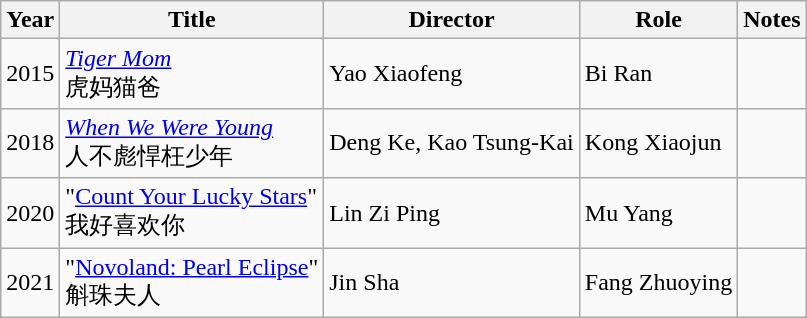<table class="wikitable sortable">
<tr>
<th>Year</th>
<th>Title</th>
<th>Director</th>
<th>Role</th>
<th class="unsortable">Notes</th>
</tr>
<tr>
<td>2015</td>
<td><em><a href='#'>Tiger Mom</a></em><br>虎妈猫爸</td>
<td>Yao Xiaofeng</td>
<td>Bi Ran</td>
<td></td>
</tr>
<tr>
<td>2018</td>
<td><em><a href='#'>When We Were Young</a></em><br>人不彪悍枉少年</td>
<td>Deng Ke, Kao Tsung-Kai</td>
<td>Kong Xiaojun</td>
<td></td>
</tr>
<tr>
<td>2020</td>
<td>"<a href='#'>Count Your Lucky Stars</a>"<br>我好喜欢你</td>
<td>Lin Zi Ping</td>
<td>Mu Yang</td>
<td></td>
</tr>
<tr>
<td>2021</td>
<td>"<a href='#'>Novoland: Pearl Eclipse</a>"<br>斛珠夫人</td>
<td>Jin Sha</td>
<td>Fang Zhuoying</td>
</tr>
</table>
